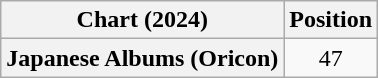<table class="wikitable plainrowheaders" style="text-align:center">
<tr>
<th scope="col">Chart (2024)</th>
<th scope="col">Position</th>
</tr>
<tr>
<th scope="row">Japanese Albums (Oricon)</th>
<td>47</td>
</tr>
</table>
